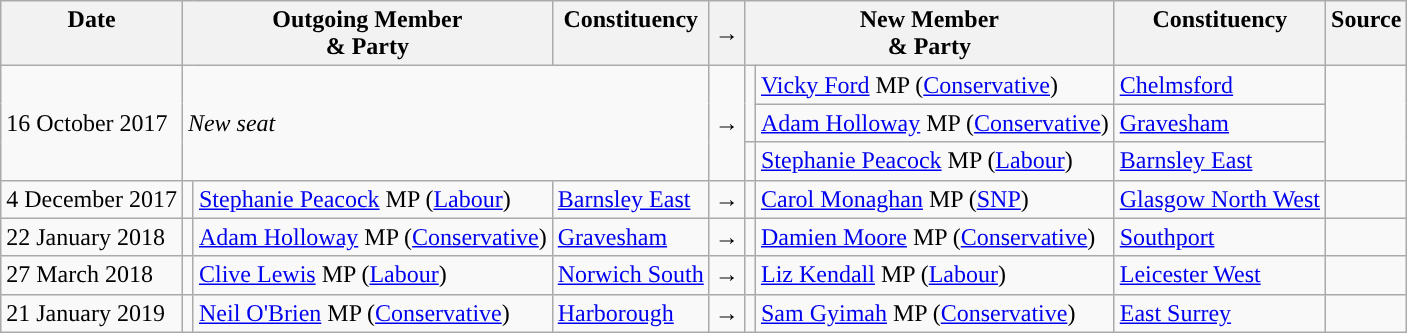<table class="wikitable">
<tr>
<th valign="top">Date</th>
<th colspan="2" valign="top">Outgoing Member<br>& Party</th>
<th valign="top">Constituency</th>
<th>→</th>
<th colspan="2" valign="top">New Member<br>& Party</th>
<th valign="top">Constituency</th>
<th valign="top">Source</th>
</tr>
<tr>
<td rowspan=3>16 October 2017</td>
<td rowspan=3 colspan=3><em>New seat</em></td>
<td rowspan=3>→</td>
<td rowspan=2 style="color:inherit;background:"></td>
<td><a href='#'>Vicky Ford</a> MP (<a href='#'>Conservative</a>)</td>
<td><a href='#'>Chelmsford</a></td>
<td rowspan=3></td>
</tr>
<tr>
<td><a href='#'>Adam Holloway</a> MP (<a href='#'>Conservative</a>)</td>
<td><a href='#'>Gravesham</a></td>
</tr>
<tr>
<td style="color:inherit;background:"></td>
<td><a href='#'>Stephanie Peacock</a> MP (<a href='#'>Labour</a>)</td>
<td><a href='#'>Barnsley East</a></td>
</tr>
<tr>
<td>4 December 2017</td>
<td style="color:inherit;background:"></td>
<td><a href='#'>Stephanie Peacock</a> MP (<a href='#'>Labour</a>)</td>
<td><a href='#'>Barnsley East</a></td>
<td>→</td>
<td style="color:inherit;background:"></td>
<td><a href='#'>Carol Monaghan</a> MP (<a href='#'>SNP</a>)</td>
<td><a href='#'>Glasgow North West</a></td>
<td></td>
</tr>
<tr>
<td>22 January 2018</td>
<td style="color:inherit;background:"></td>
<td><a href='#'>Adam Holloway</a> MP (<a href='#'>Conservative</a>)</td>
<td><a href='#'>Gravesham</a></td>
<td>→</td>
<td style="color:inherit;background:"></td>
<td><a href='#'>Damien Moore</a> MP (<a href='#'>Conservative</a>)</td>
<td><a href='#'>Southport</a></td>
<td></td>
</tr>
<tr>
<td>27 March 2018</td>
<td style="color:inherit;background:"></td>
<td><a href='#'>Clive Lewis</a> MP (<a href='#'>Labour</a>)</td>
<td><a href='#'>Norwich South</a></td>
<td>→</td>
<td style="color:inherit;background:"></td>
<td><a href='#'>Liz Kendall</a> MP (<a href='#'>Labour</a>)</td>
<td><a href='#'>Leicester West</a></td>
<td></td>
</tr>
<tr>
<td>21 January 2019</td>
<td style="color:inherit;background:"></td>
<td><a href='#'>Neil O'Brien</a> MP (<a href='#'>Conservative</a>)</td>
<td><a href='#'>Harborough</a></td>
<td>→</td>
<td style="color:inherit;background:"></td>
<td><a href='#'>Sam Gyimah</a> MP (<a href='#'>Conservative</a>)</td>
<td><a href='#'>East Surrey</a></td>
<td></td>
</tr>
</table>
